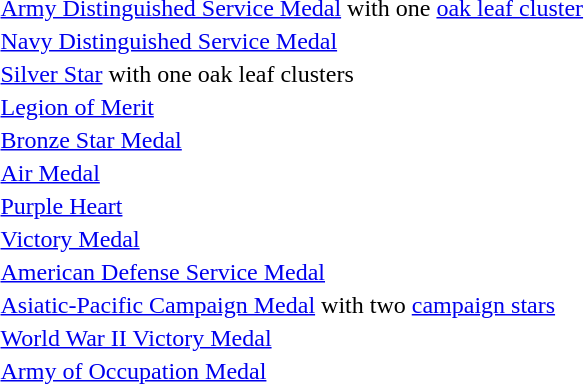<table>
<tr>
<td></td>
<td><a href='#'>Army Distinguished Service Medal</a> with one <a href='#'>oak leaf cluster</a></td>
</tr>
<tr>
<td></td>
<td><a href='#'>Navy Distinguished Service Medal</a></td>
</tr>
<tr>
<td></td>
<td><a href='#'>Silver Star</a> with one oak leaf clusters</td>
</tr>
<tr>
<td></td>
<td><a href='#'>Legion of Merit</a></td>
</tr>
<tr>
<td></td>
<td><a href='#'>Bronze Star Medal</a></td>
</tr>
<tr>
<td></td>
<td><a href='#'>Air Medal</a></td>
</tr>
<tr>
<td></td>
<td><a href='#'>Purple Heart</a></td>
</tr>
<tr>
<td></td>
<td><a href='#'>Victory Medal</a></td>
</tr>
<tr>
<td></td>
<td><a href='#'>American Defense Service Medal</a></td>
</tr>
<tr>
<td></td>
<td><a href='#'>Asiatic-Pacific Campaign Medal</a> with two <a href='#'>campaign stars</a></td>
</tr>
<tr>
<td></td>
<td><a href='#'>World War II Victory Medal</a></td>
</tr>
<tr>
<td></td>
<td><a href='#'>Army of Occupation Medal</a></td>
</tr>
</table>
